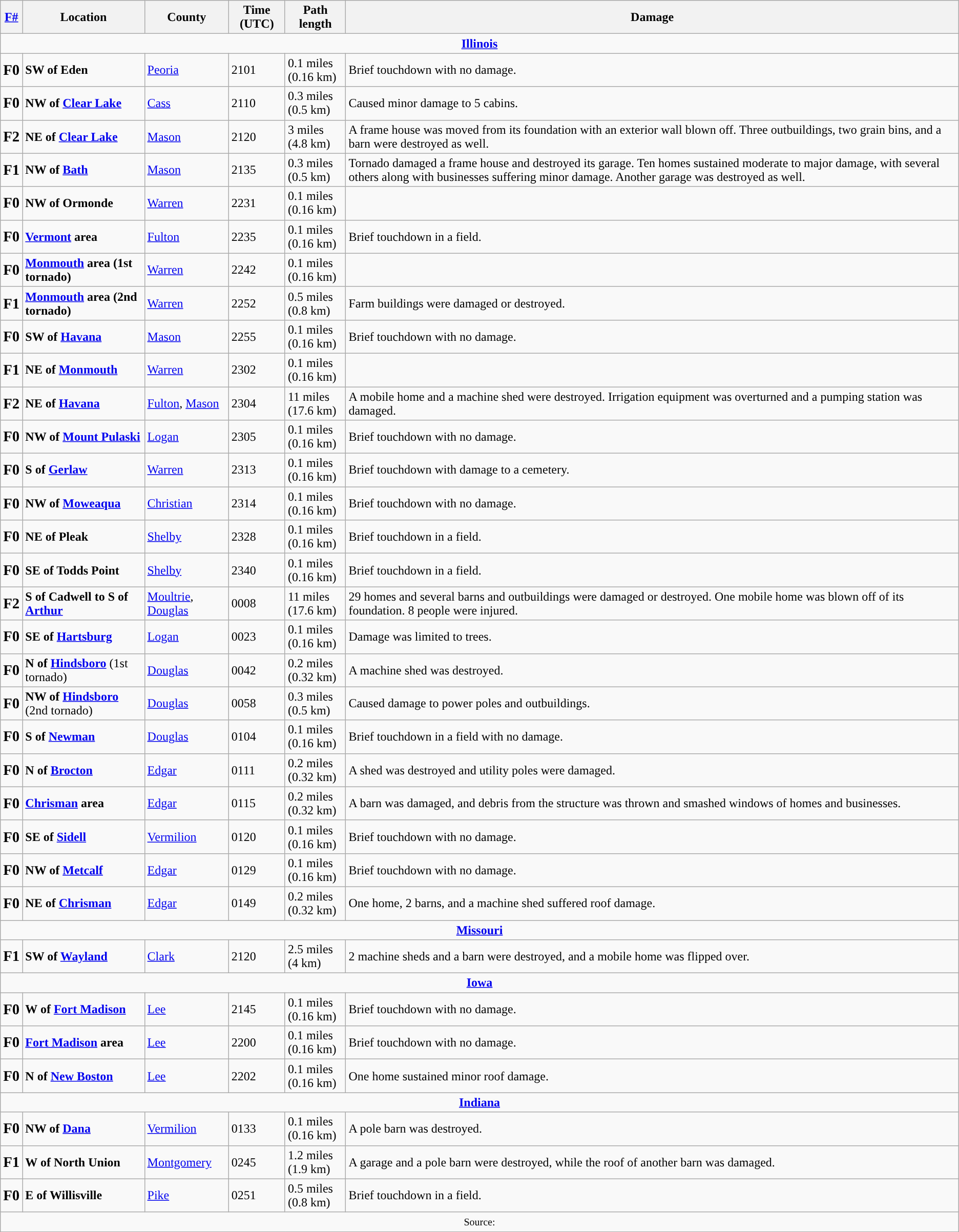<table class="wikitable">
<tr>
<th><strong><a href='#'>F#</a></strong></th>
<th><strong>Location</strong></th>
<th><strong>County</strong></th>
<th><strong>Time (UTC)</strong></th>
<th><strong>Path length</strong></th>
<th><strong>Damage</strong></th>
</tr>
<tr>
<td colspan="7" align=center><strong><a href='#'>Illinois</a></strong></td>
</tr>
<tr>
<td><big><strong>F0</strong></big></td>
<td><strong>SW of Eden</strong></td>
<td><a href='#'>Peoria</a></td>
<td>2101</td>
<td>0.1 miles <br>(0.16 km)</td>
<td>Brief touchdown with no damage.</td>
</tr>
<tr>
<td><big><strong>F0</strong></big></td>
<td><strong>NW of <a href='#'>Clear Lake</a></strong></td>
<td><a href='#'>Cass</a></td>
<td>2110</td>
<td>0.3 miles <br>(0.5 km)</td>
<td>Caused minor damage to 5 cabins.</td>
</tr>
<tr>
<td><big><strong>F2</strong></big></td>
<td><strong>NE of <a href='#'>Clear Lake</a></strong></td>
<td><a href='#'>Mason</a></td>
<td>2120</td>
<td>3 miles <br>(4.8 km)</td>
<td>A frame house was moved from its foundation with an exterior wall blown off. Three outbuildings, two grain bins, and a barn were destroyed as well.</td>
</tr>
<tr>
<td><big><strong>F1</strong></big></td>
<td><strong>NW of <a href='#'>Bath</a></strong></td>
<td><a href='#'>Mason</a></td>
<td>2135</td>
<td>0.3 miles <br>(0.5 km)</td>
<td>Tornado damaged a frame house and destroyed its garage. Ten homes sustained moderate to major damage, with several others along with businesses suffering minor damage. Another garage was destroyed as well.</td>
</tr>
<tr>
<td><big><strong>F0</strong></big></td>
<td><strong>NW of Ormonde</strong></td>
<td><a href='#'>Warren</a></td>
<td>2231</td>
<td>0.1 miles <br>(0.16 km)</td>
<td></td>
</tr>
<tr>
<td><big><strong>F0</strong></big></td>
<td><strong><a href='#'>Vermont</a> area</strong></td>
<td><a href='#'>Fulton</a></td>
<td>2235</td>
<td>0.1 miles <br>(0.16 km)</td>
<td>Brief touchdown in a field.</td>
</tr>
<tr>
<td><big><strong>F0</strong></big></td>
<td><strong><a href='#'>Monmouth</a> area (1st tornado)</strong></td>
<td><a href='#'>Warren</a></td>
<td>2242</td>
<td>0.1 miles <br>(0.16 km)</td>
<td></td>
</tr>
<tr>
<td><big><strong>F1</strong></big></td>
<td><strong><a href='#'>Monmouth</a> area (2nd tornado)</strong></td>
<td><a href='#'>Warren</a></td>
<td>2252</td>
<td>0.5 miles <br>(0.8 km)</td>
<td>Farm buildings were damaged or destroyed.</td>
</tr>
<tr>
<td><big><strong>F0</strong></big></td>
<td><strong>SW of <a href='#'>Havana</a></strong></td>
<td><a href='#'>Mason</a></td>
<td>2255</td>
<td>0.1 miles <br>(0.16 km)</td>
<td>Brief touchdown with no damage.</td>
</tr>
<tr>
<td><big><strong>F1</strong></big></td>
<td><strong>NE of <a href='#'>Monmouth</a></strong></td>
<td><a href='#'>Warren</a></td>
<td>2302</td>
<td>0.1 miles <br>(0.16 km)</td>
<td></td>
</tr>
<tr>
<td><big><strong>F2</strong></big></td>
<td><strong>NE of <a href='#'>Havana</a></strong></td>
<td><a href='#'>Fulton</a>, <a href='#'>Mason</a></td>
<td>2304</td>
<td>11 miles <br>(17.6 km)</td>
<td>A mobile home and a machine shed were destroyed. Irrigation equipment was overturned and a pumping station was damaged.</td>
</tr>
<tr>
<td><big><strong>F0</strong></big></td>
<td><strong>NW of <a href='#'>Mount Pulaski</a></strong></td>
<td><a href='#'>Logan</a></td>
<td>2305</td>
<td>0.1 miles <br>(0.16 km)</td>
<td>Brief touchdown with no damage.</td>
</tr>
<tr>
<td><big><strong>F0</strong></big></td>
<td><strong>S of <a href='#'>Gerlaw</a></strong></td>
<td><a href='#'>Warren</a></td>
<td>2313</td>
<td>0.1 miles <br>(0.16 km)</td>
<td>Brief touchdown with damage to a cemetery.</td>
</tr>
<tr>
<td><big><strong>F0</strong></big></td>
<td><strong>NW of <a href='#'>Moweaqua</a></strong></td>
<td><a href='#'>Christian</a></td>
<td>2314</td>
<td>0.1 miles <br>(0.16 km)</td>
<td>Brief touchdown with no damage.</td>
</tr>
<tr>
<td><big><strong>F0</strong></big></td>
<td><strong>NE of Pleak</strong></td>
<td><a href='#'>Shelby</a></td>
<td>2328</td>
<td>0.1 miles <br>(0.16 km)</td>
<td>Brief touchdown in a field.</td>
</tr>
<tr>
<td><big><strong>F0</strong></big></td>
<td><strong>SE of Todds Point</strong></td>
<td><a href='#'>Shelby</a></td>
<td>2340</td>
<td>0.1 miles <br>(0.16 km)</td>
<td>Brief touchdown in a field.</td>
</tr>
<tr>
<td><big><strong>F2</strong></big></td>
<td><strong>S of Cadwell to S of <a href='#'>Arthur</a></strong></td>
<td><a href='#'>Moultrie</a>, <a href='#'>Douglas</a></td>
<td>0008</td>
<td>11 miles <br>(17.6 km)</td>
<td>29 homes and several barns and outbuildings were damaged or destroyed. One mobile home was blown off of its foundation. 8 people were injured.</td>
</tr>
<tr>
<td><big><strong>F0</strong></big></td>
<td><strong>SE of <a href='#'>Hartsburg</a></strong></td>
<td><a href='#'>Logan</a></td>
<td>0023</td>
<td>0.1 miles <br>(0.16 km)</td>
<td>Damage was limited to trees.</td>
</tr>
<tr>
<td><big><strong>F0</strong></big></td>
<td><strong>N of <a href='#'>Hindsboro</a></strong> (1st tornado)</td>
<td><a href='#'>Douglas</a></td>
<td>0042</td>
<td>0.2 miles <br>(0.32 km)</td>
<td>A machine shed was destroyed.</td>
</tr>
<tr>
<td><big><strong>F0</strong></big></td>
<td><strong>NW of <a href='#'>Hindsboro</a></strong> (2nd tornado)</td>
<td><a href='#'>Douglas</a></td>
<td>0058</td>
<td>0.3 miles <br>(0.5 km)</td>
<td>Caused damage to power poles and outbuildings.</td>
</tr>
<tr>
<td><big><strong>F0</strong></big></td>
<td><strong>S of <a href='#'>Newman</a></strong></td>
<td><a href='#'>Douglas</a></td>
<td>0104</td>
<td>0.1 miles <br>(0.16 km)</td>
<td>Brief touchdown in a field with no damage.</td>
</tr>
<tr>
<td><big><strong>F0</strong></big></td>
<td><strong>N of <a href='#'>Brocton</a></strong></td>
<td><a href='#'>Edgar</a></td>
<td>0111</td>
<td>0.2 miles <br>(0.32 km)</td>
<td>A shed was destroyed and utility poles were damaged.</td>
</tr>
<tr>
<td><big><strong>F0</strong></big></td>
<td><strong><a href='#'>Chrisman</a> area</strong></td>
<td><a href='#'>Edgar</a></td>
<td>0115</td>
<td>0.2 miles <br>(0.32 km)</td>
<td>A barn was damaged, and debris from the structure was thrown and smashed windows of homes and businesses.</td>
</tr>
<tr>
<td><big><strong>F0</strong></big></td>
<td><strong>SE of <a href='#'>Sidell</a></strong></td>
<td><a href='#'>Vermilion</a></td>
<td>0120</td>
<td>0.1 miles <br>(0.16 km)</td>
<td>Brief touchdown with no damage.</td>
</tr>
<tr>
<td><big><strong>F0</strong></big></td>
<td><strong>NW of <a href='#'>Metcalf</a></strong></td>
<td><a href='#'>Edgar</a></td>
<td>0129</td>
<td>0.1 miles <br>(0.16 km)</td>
<td>Brief touchdown with no damage.</td>
</tr>
<tr>
<td><big><strong>F0</strong></big></td>
<td><strong>NE of <a href='#'>Chrisman</a></strong></td>
<td><a href='#'>Edgar</a></td>
<td>0149</td>
<td>0.2 miles <br>(0.32 km)</td>
<td>One home, 2 barns, and a machine shed suffered roof damage.</td>
</tr>
<tr>
<td colspan="7" align=center><strong><a href='#'>Missouri</a></strong></td>
</tr>
<tr>
<td><big><strong>F1</strong></big></td>
<td><strong>SW of <a href='#'>Wayland</a></strong></td>
<td><a href='#'>Clark</a></td>
<td>2120</td>
<td>2.5 miles <br>(4 km)</td>
<td>2 machine sheds and a barn were destroyed, and a mobile home was flipped over.</td>
</tr>
<tr>
<td colspan="7" align=center><strong><a href='#'>Iowa</a></strong></td>
</tr>
<tr>
<td><big><strong>F0</strong></big></td>
<td><strong>W of <a href='#'>Fort Madison</a></strong></td>
<td><a href='#'>Lee</a></td>
<td>2145</td>
<td>0.1 miles <br>(0.16 km)</td>
<td>Brief touchdown with no damage.</td>
</tr>
<tr>
<td><big><strong>F0</strong></big></td>
<td><strong><a href='#'>Fort Madison</a> area</strong></td>
<td><a href='#'>Lee</a></td>
<td>2200</td>
<td>0.1 miles <br>(0.16 km)</td>
<td>Brief touchdown with no damage.</td>
</tr>
<tr>
<td><big><strong>F0</strong></big></td>
<td><strong>N of <a href='#'>New Boston</a></strong></td>
<td><a href='#'>Lee</a></td>
<td>2202</td>
<td>0.1 miles <br>(0.16 km)</td>
<td>One home sustained minor roof damage.</td>
</tr>
<tr>
<td colspan="7" align=center><strong><a href='#'>Indiana</a></strong></td>
</tr>
<tr>
<td><big><strong>F0</strong></big></td>
<td><strong>NW of <a href='#'>Dana</a></strong></td>
<td><a href='#'>Vermilion</a></td>
<td>0133</td>
<td>0.1 miles <br>(0.16 km)</td>
<td>A pole barn was destroyed.</td>
</tr>
<tr>
<td><big><strong>F1</strong></big></td>
<td><strong>W of North Union</strong></td>
<td><a href='#'>Montgomery</a></td>
<td>0245</td>
<td>1.2 miles <br>(1.9 km)</td>
<td>A garage and a pole barn were destroyed, while the roof of another barn was damaged.</td>
</tr>
<tr>
<td><big><strong>F0</strong></big></td>
<td><strong>E of Willisville</strong></td>
<td><a href='#'>Pike</a></td>
<td>0251</td>
<td>0.5 miles <br>(0.8 km)</td>
<td>Brief touchdown in a field.</td>
</tr>
<tr>
<td colspan="7" align=center><small>Source: </small></td>
</tr>
<tr>
</tr>
</table>
